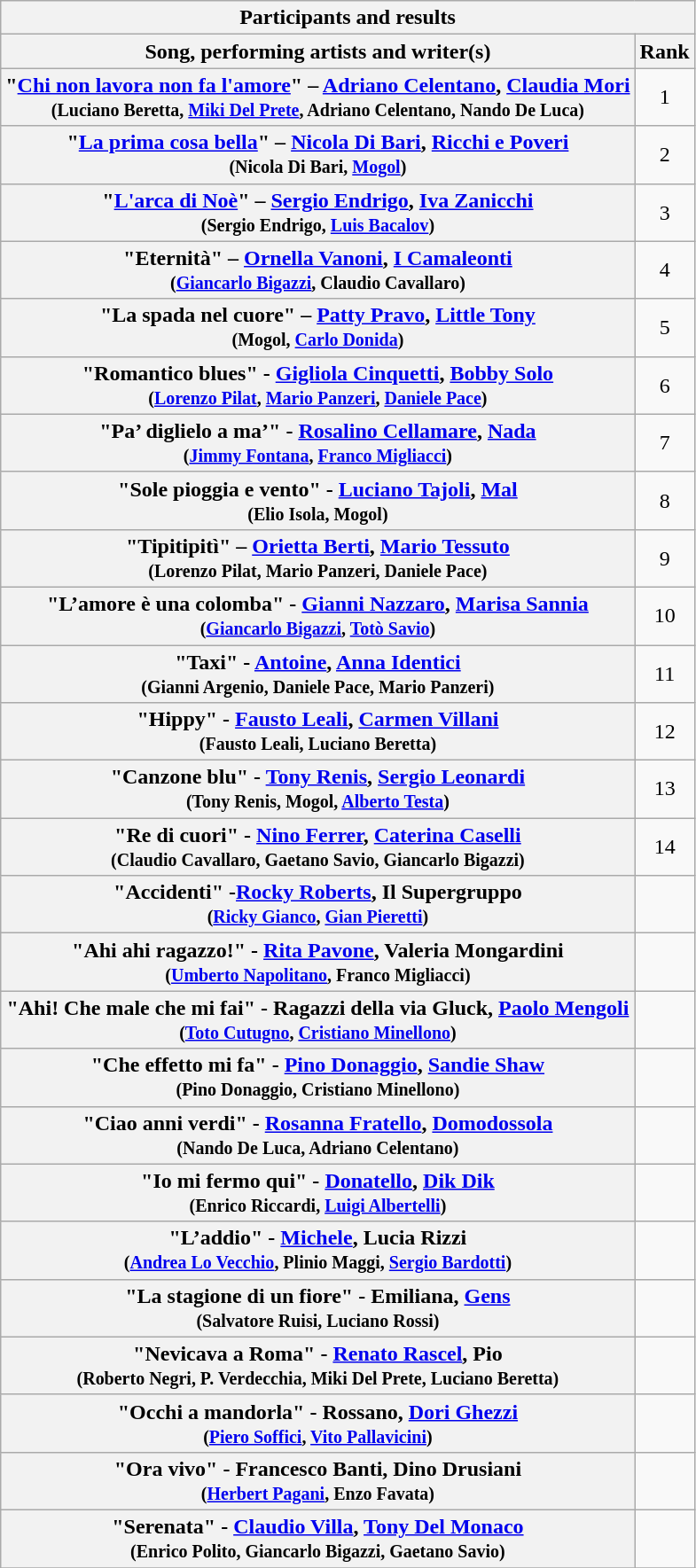<table class="plainrowheaders wikitable">
<tr>
<th colspan="3">Participants and results</th>
</tr>
<tr>
<th>Song, performing artists and writer(s)</th>
<th>Rank</th>
</tr>
<tr>
<th scope="row">"<a href='#'>Chi non lavora non fa l'amore</a>" –  <a href='#'>Adriano Celentano</a>, <a href='#'>Claudia Mori</a>     <br><small>  (Luciano Beretta, <a href='#'>Miki Del Prete</a>, Adriano Celentano, Nando De Luca)</small></th>
<td style="text-align:center;">1</td>
</tr>
<tr>
<th scope="row">"<a href='#'>La prima cosa bella</a>" – <a href='#'>Nicola Di Bari</a>, <a href='#'>Ricchi e Poveri</a> <br><small>(Nicola Di Bari, <a href='#'>Mogol</a>)</small></th>
<td style="text-align:center;">2</td>
</tr>
<tr>
<th scope="row">"<a href='#'>L'arca di Noè</a>" – <a href='#'>Sergio Endrigo</a>, <a href='#'>Iva Zanicchi</a>  <br><small> 	(Sergio Endrigo, <a href='#'>Luis Bacalov</a>) </small></th>
<td style="text-align:center;">3</td>
</tr>
<tr>
<th scope="row">"Eternità" –  	<a href='#'>Ornella Vanoni</a>, <a href='#'>I Camaleonti</a>  <br><small>(<a href='#'>Giancarlo Bigazzi</a>, Claudio Cavallaro)</small></th>
<td style="text-align:center;">4</td>
</tr>
<tr>
<th scope="row">"La spada nel cuore"  –  <a href='#'>Patty Pravo</a>, <a href='#'>Little Tony</a>  <br><small>(Mogol, <a href='#'>Carlo Donida</a>)</small></th>
<td style="text-align:center;">5</td>
</tr>
<tr>
<th scope="row">"Romantico blues" -  	<a href='#'>Gigliola Cinquetti</a>, <a href='#'>Bobby Solo</a> <br><small>(<a href='#'>Lorenzo Pilat</a>, <a href='#'>Mario Panzeri</a>, <a href='#'>Daniele Pace</a>)</small></th>
<td style="text-align:center;">6</td>
</tr>
<tr>
<th scope="row">"Pa’ diglielo a ma’" -    <a href='#'>Rosalino Cellamare</a>, <a href='#'>Nada</a>  <br><small> (<a href='#'>Jimmy Fontana</a>, <a href='#'>Franco Migliacci</a>)</small></th>
<td style="text-align:center;">7</td>
</tr>
<tr>
<th scope="row">"Sole pioggia e vento" - <a href='#'>Luciano Tajoli</a>, <a href='#'>Mal</a>   <br><small>  (Elio Isola, Mogol)  </small></th>
<td style="text-align:center;">8</td>
</tr>
<tr>
<th scope="row">"Tipitipitì" – <a href='#'>Orietta Berti</a>, <a href='#'>Mario Tessuto</a>   <br><small> 	(Lorenzo Pilat, Mario Panzeri, Daniele Pace)</small></th>
<td style="text-align:center;">9</td>
</tr>
<tr>
<th scope="row">"L’amore è una colomba" - <a href='#'>Gianni Nazzaro</a>, <a href='#'>Marisa Sannia</a>  <br><small> 	(<a href='#'>Giancarlo Bigazzi</a>, <a href='#'>Totò Savio</a>)</small></th>
<td style="text-align:center;">10</td>
</tr>
<tr>
<th scope="row">"Taxi" - <a href='#'>Antoine</a>, <a href='#'>Anna Identici</a> <br><small>  	(Gianni Argenio, Daniele Pace, Mario Panzeri)</small></th>
<td style="text-align:center;">11</td>
</tr>
<tr>
<th scope="row">"Hippy" - <a href='#'>Fausto Leali</a>, <a href='#'>Carmen Villani</a> <br><small> 	(Fausto Leali, Luciano Beretta)</small></th>
<td style="text-align:center;">12</td>
</tr>
<tr>
<th scope="row">"Canzone blu" - <a href='#'>Tony Renis</a>, <a href='#'>Sergio Leonardi</a> <br><small> 	  (Tony Renis, Mogol, <a href='#'>Alberto Testa</a>)</small></th>
<td style="text-align:center;">13</td>
</tr>
<tr>
<th scope="row">"Re di cuori" - <a href='#'>Nino Ferrer</a>, <a href='#'>Caterina Caselli</a> <br><small> 	(Claudio Cavallaro, Gaetano Savio, Giancarlo Bigazzi)</small></th>
<td style="text-align:center;">14</td>
</tr>
<tr>
<th scope="row">"Accidenti" -<a href='#'>Rocky Roberts</a>, Il Supergruppo <br><small> 	(<a href='#'>Ricky Gianco</a>, <a href='#'>Gian Pieretti</a>)</small></th>
<td></td>
</tr>
<tr>
<th scope="row">"Ahi ahi ragazzo!" - <a href='#'>Rita Pavone</a>, Valeria Mongardini  <br><small> 	(<a href='#'>Umberto Napolitano</a>, Franco Migliacci)</small></th>
<td></td>
</tr>
<tr>
<th scope="row">"Ahi! Che male che mi fai" - Ragazzi della via Gluck, <a href='#'>Paolo Mengoli</a>  <br><small> 	(<a href='#'>Toto Cutugno</a>, <a href='#'>Cristiano Minellono</a>)</small></th>
<td></td>
</tr>
<tr>
<th scope="row">"Che effetto mi fa" - <a href='#'>Pino Donaggio</a>, <a href='#'>Sandie Shaw</a> <br><small> 	 (Pino Donaggio, Cristiano Minellono)</small></th>
<td></td>
</tr>
<tr>
<th scope="row">"Ciao anni verdi" -  <a href='#'>Rosanna Fratello</a>, <a href='#'>Domodossola</a>  <br><small> 	(Nando De Luca, Adriano Celentano)</small></th>
<td></td>
</tr>
<tr>
<th scope="row">"Io mi fermo qui" -  <a href='#'>Donatello</a>, <a href='#'>Dik Dik</a> <br><small> 	(Enrico Riccardi, <a href='#'>Luigi Albertelli</a>)</small></th>
<td></td>
</tr>
<tr>
<th scope="row">"L’addio" -  <a href='#'>Michele</a>, Lucia Rizzi <br><small> 	(<a href='#'>Andrea Lo Vecchio</a>, Plinio Maggi, <a href='#'>Sergio Bardotti</a>)</small></th>
<td></td>
</tr>
<tr>
<th scope="row">"La stagione di un fiore" - Emiliana, <a href='#'>Gens</a>   <br><small> 	 (Salvatore Ruisi, Luciano Rossi)</small></th>
<td></td>
</tr>
<tr>
<th scope="row">"Nevicava a Roma" - <a href='#'>Renato Rascel</a>, Pio <br><small> 	(Roberto Negri, P. Verdecchia, Miki Del Prete, Luciano Beretta)</small></th>
<td></td>
</tr>
<tr>
<th scope="row">"Occhi a mandorla" - Rossano, <a href='#'>Dori Ghezzi</a>  <br><small> 	(<a href='#'>Piero Soffici</a>, <a href='#'>Vito Pallavicini</a>)</small></th>
<td></td>
</tr>
<tr>
<th scope="row">"Ora vivo" - Francesco Banti, Dino Drusiani <br><small> 	(<a href='#'>Herbert Pagani</a>, Enzo Favata)</small></th>
<td></td>
</tr>
<tr>
<th scope="row">"Serenata" -  <a href='#'>Claudio Villa</a>, <a href='#'>Tony Del Monaco</a>  <br><small> 	(Enrico Polito, Giancarlo Bigazzi, Gaetano Savio)</small></th>
<td></td>
</tr>
<tr>
</tr>
</table>
